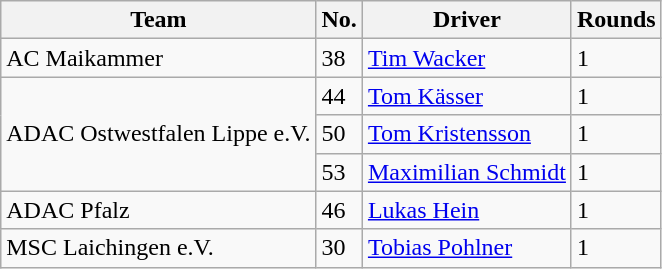<table class="wikitable">
<tr>
<th>Team</th>
<th>No.</th>
<th>Driver</th>
<th>Rounds</th>
</tr>
<tr>
<td>AC Maikammer</td>
<td>38</td>
<td> <a href='#'>Tim Wacker</a></td>
<td>1</td>
</tr>
<tr>
<td rowspan=3>ADAC Ostwestfalen Lippe e.V.</td>
<td>44</td>
<td> <a href='#'>Tom Kässer</a></td>
<td>1</td>
</tr>
<tr>
<td>50</td>
<td> <a href='#'>Tom Kristensson</a></td>
<td>1</td>
</tr>
<tr>
<td>53</td>
<td> <a href='#'>Maximilian Schmidt</a></td>
<td>1</td>
</tr>
<tr>
<td>ADAC Pfalz</td>
<td>46</td>
<td> <a href='#'>Lukas Hein</a></td>
<td>1</td>
</tr>
<tr>
<td>MSC Laichingen e.V.</td>
<td>30</td>
<td> <a href='#'>Tobias Pohlner</a></td>
<td>1</td>
</tr>
</table>
